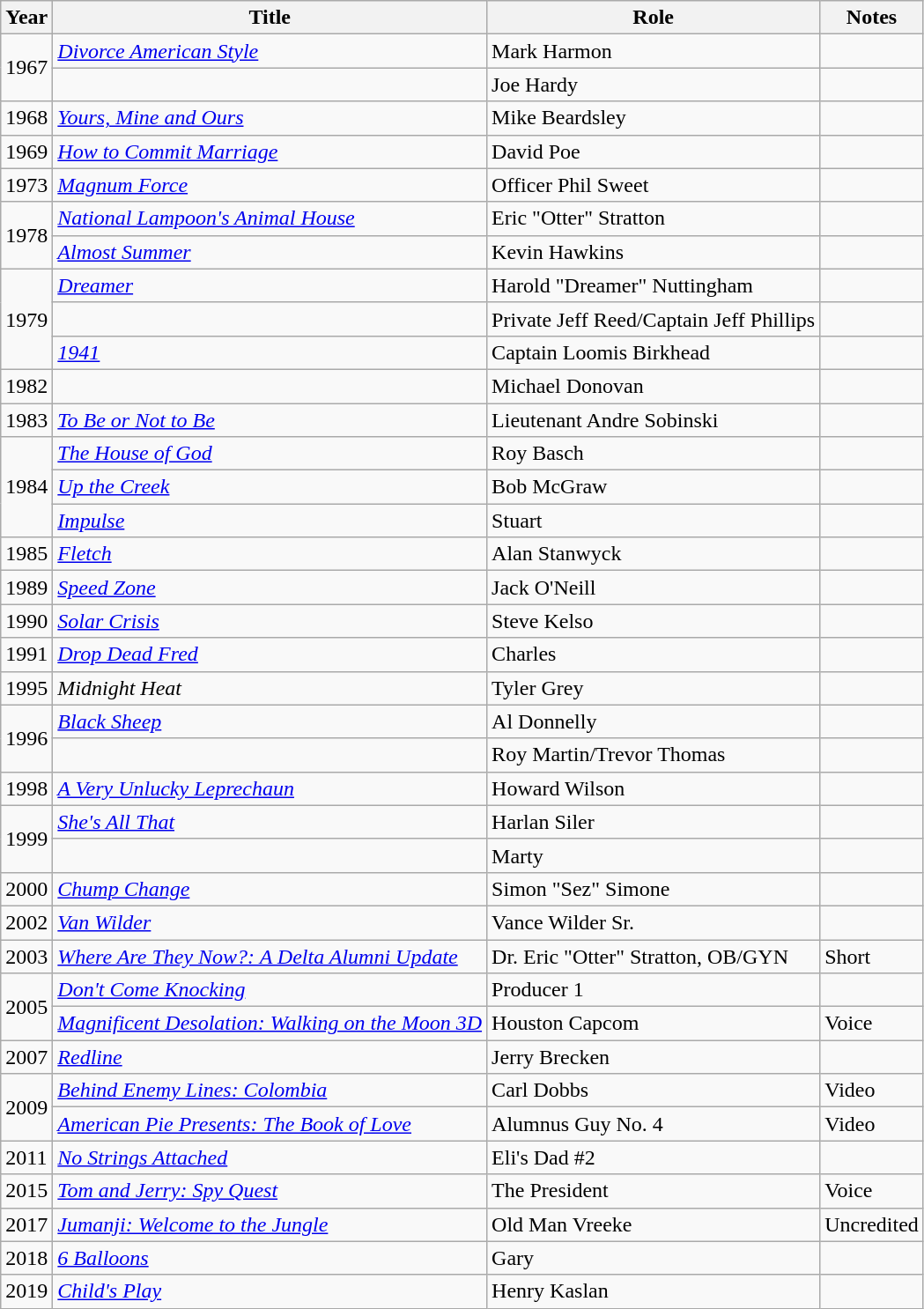<table class="wikitable sortable">
<tr>
<th>Year</th>
<th>Title</th>
<th>Role</th>
<th class="unsortable">Notes</th>
</tr>
<tr>
<td rowspan="2">1967</td>
<td><em><a href='#'>Divorce American Style</a></em></td>
<td>Mark Harmon</td>
<td></td>
</tr>
<tr>
<td><em></em></td>
<td>Joe Hardy</td>
<td></td>
</tr>
<tr>
<td>1968</td>
<td><em><a href='#'>Yours, Mine and Ours</a></em></td>
<td>Mike Beardsley</td>
<td></td>
</tr>
<tr>
<td>1969</td>
<td><em><a href='#'>How to Commit Marriage</a></em></td>
<td>David Poe</td>
<td></td>
</tr>
<tr>
<td>1973</td>
<td><em><a href='#'>Magnum Force</a></em></td>
<td>Officer Phil Sweet</td>
<td></td>
</tr>
<tr>
<td rowspan="2">1978</td>
<td><em><a href='#'>National Lampoon's Animal House</a></em></td>
<td>Eric "Otter" Stratton</td>
<td></td>
</tr>
<tr>
<td><em><a href='#'>Almost Summer</a></em></td>
<td>Kevin Hawkins</td>
<td></td>
</tr>
<tr>
<td rowspan="3">1979</td>
<td><em><a href='#'>Dreamer</a></em></td>
<td>Harold "Dreamer" Nuttingham</td>
<td></td>
</tr>
<tr>
<td><em></em></td>
<td>Private Jeff Reed/Captain Jeff Phillips</td>
<td></td>
</tr>
<tr>
<td><em><a href='#'>1941</a></em></td>
<td>Captain Loomis Birkhead</td>
<td></td>
</tr>
<tr>
<td>1982</td>
<td><em></em></td>
<td>Michael Donovan</td>
<td></td>
</tr>
<tr>
<td>1983</td>
<td><em><a href='#'>To Be or Not to Be</a></em></td>
<td>Lieutenant Andre Sobinski</td>
<td></td>
</tr>
<tr>
<td rowspan="3">1984</td>
<td><em><a href='#'>The House of God</a></em></td>
<td>Roy Basch</td>
<td></td>
</tr>
<tr>
<td><em><a href='#'>Up the Creek</a></em></td>
<td>Bob McGraw</td>
<td></td>
</tr>
<tr>
<td><em><a href='#'>Impulse</a></em></td>
<td>Stuart</td>
<td></td>
</tr>
<tr>
<td>1985</td>
<td><em><a href='#'>Fletch</a></em></td>
<td>Alan Stanwyck</td>
<td></td>
</tr>
<tr>
<td>1989</td>
<td><em><a href='#'>Speed Zone</a></em></td>
<td>Jack O'Neill</td>
<td></td>
</tr>
<tr>
<td>1990</td>
<td><em><a href='#'>Solar Crisis</a></em></td>
<td>Steve Kelso</td>
<td></td>
</tr>
<tr>
<td>1991</td>
<td><em><a href='#'>Drop Dead Fred</a></em></td>
<td>Charles</td>
<td></td>
</tr>
<tr>
<td>1995</td>
<td><em>Midnight Heat</em></td>
<td>Tyler Grey</td>
<td></td>
</tr>
<tr>
<td rowspan="2">1996</td>
<td><em><a href='#'>Black Sheep</a></em></td>
<td>Al Donnelly</td>
<td></td>
</tr>
<tr>
<td><em></em></td>
<td>Roy Martin/Trevor Thomas</td>
<td></td>
</tr>
<tr>
<td>1998</td>
<td><em><a href='#'>A Very Unlucky Leprechaun</a></em></td>
<td>Howard Wilson</td>
<td></td>
</tr>
<tr>
<td rowspan="2">1999</td>
<td><em><a href='#'>She's All That</a></em></td>
<td>Harlan Siler</td>
<td></td>
</tr>
<tr>
<td><em></em></td>
<td>Marty</td>
<td></td>
</tr>
<tr>
<td>2000</td>
<td><em><a href='#'>Chump Change</a></em></td>
<td>Simon "Sez" Simone</td>
<td></td>
</tr>
<tr>
<td>2002</td>
<td><em><a href='#'>Van Wilder</a></em></td>
<td>Vance Wilder Sr.</td>
<td></td>
</tr>
<tr>
<td>2003</td>
<td><em><a href='#'>Where Are They Now?: A Delta Alumni Update</a></em></td>
<td>Dr. Eric "Otter" Stratton, OB/GYN</td>
<td>Short</td>
</tr>
<tr>
<td rowspan="2">2005</td>
<td><em><a href='#'>Don't Come Knocking</a></em></td>
<td>Producer 1</td>
<td></td>
</tr>
<tr>
<td><em><a href='#'>Magnificent Desolation: Walking on the Moon 3D</a></em></td>
<td>Houston Capcom</td>
<td>Voice</td>
</tr>
<tr>
<td>2007</td>
<td><em><a href='#'>Redline</a></em></td>
<td>Jerry Brecken</td>
<td></td>
</tr>
<tr>
<td rowspan="2">2009</td>
<td><em><a href='#'>Behind Enemy Lines: Colombia</a></em></td>
<td>Carl Dobbs</td>
<td>Video</td>
</tr>
<tr>
<td><em><a href='#'>American Pie Presents: The Book of Love</a></em></td>
<td>Alumnus Guy No. 4</td>
<td>Video</td>
</tr>
<tr>
<td>2011</td>
<td><em><a href='#'>No Strings Attached</a></em></td>
<td>Eli's Dad #2</td>
<td></td>
</tr>
<tr>
<td>2015</td>
<td><em><a href='#'>Tom and Jerry: Spy Quest</a></em></td>
<td>The President</td>
<td>Voice</td>
</tr>
<tr>
<td>2017</td>
<td><em><a href='#'>Jumanji: Welcome to the Jungle</a></em></td>
<td>Old Man Vreeke</td>
<td>Uncredited</td>
</tr>
<tr>
<td>2018</td>
<td><em><a href='#'>6 Balloons</a></em></td>
<td>Gary</td>
<td></td>
</tr>
<tr>
<td>2019</td>
<td><em><a href='#'>Child's Play</a></em></td>
<td>Henry Kaslan</td>
<td></td>
</tr>
</table>
